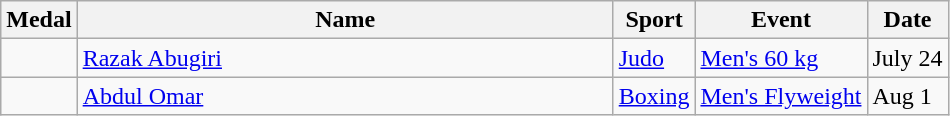<table class="wikitable sortable">
<tr>
<th>Medal</th>
<th width=350px>Name</th>
<th>Sport</th>
<th>Event</th>
<th>Date</th>
</tr>
<tr>
<td></td>
<td><a href='#'>Razak Abugiri</a></td>
<td><a href='#'>Judo</a></td>
<td><a href='#'>Men's 60 kg</a></td>
<td>July 24</td>
</tr>
<tr>
<td></td>
<td><a href='#'>Abdul Omar</a></td>
<td><a href='#'>Boxing</a></td>
<td><a href='#'>Men's Flyweight</a></td>
<td>Aug 1</td>
</tr>
</table>
